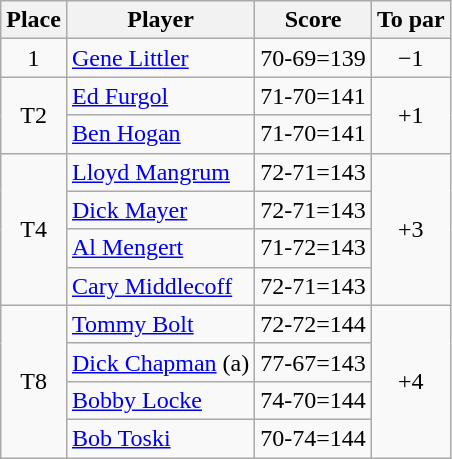<table class=wikitable>
<tr>
<th>Place</th>
<th>Player</th>
<th>Score</th>
<th>To par</th>
</tr>
<tr>
<td align=center>1</td>
<td> <a href='#'>Gene Littler</a></td>
<td>70-69=139</td>
<td align=center>−1</td>
</tr>
<tr>
<td rowspan=2 align=center>T2</td>
<td> <a href='#'>Ed Furgol</a></td>
<td>71-70=141</td>
<td rowspan=2 align=center>+1</td>
</tr>
<tr>
<td> <a href='#'>Ben Hogan</a></td>
<td>71-70=141</td>
</tr>
<tr>
<td rowspan=4 align=center>T4</td>
<td> <a href='#'>Lloyd Mangrum</a></td>
<td>72-71=143</td>
<td rowspan=4 align=center>+3</td>
</tr>
<tr>
<td> <a href='#'>Dick Mayer</a></td>
<td>72-71=143</td>
</tr>
<tr>
<td> <a href='#'>Al Mengert</a></td>
<td>71-72=143</td>
</tr>
<tr>
<td> <a href='#'>Cary Middlecoff</a></td>
<td>72-71=143</td>
</tr>
<tr>
<td rowspan=4 align=center>T8</td>
<td> <a href='#'>Tommy Bolt</a></td>
<td>72-72=144</td>
<td rowspan=4 align=center>+4</td>
</tr>
<tr>
<td> <a href='#'>Dick Chapman</a> (a)</td>
<td>77-67=143</td>
</tr>
<tr>
<td> <a href='#'>Bobby Locke</a></td>
<td>74-70=144</td>
</tr>
<tr>
<td> <a href='#'>Bob Toski</a></td>
<td>70-74=144</td>
</tr>
</table>
